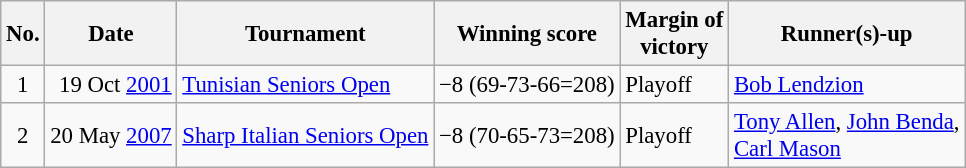<table class="wikitable" style="font-size:95%;">
<tr>
<th>No.</th>
<th>Date</th>
<th>Tournament</th>
<th>Winning score</th>
<th>Margin of<br>victory</th>
<th>Runner(s)-up</th>
</tr>
<tr>
<td align=center>1</td>
<td align=right>19 Oct <a href='#'>2001</a></td>
<td><a href='#'>Tunisian Seniors Open</a></td>
<td>−8 (69-73-66=208)</td>
<td>Playoff</td>
<td> <a href='#'>Bob Lendzion</a></td>
</tr>
<tr>
<td align=center>2</td>
<td align=right>20 May <a href='#'>2007</a></td>
<td><a href='#'>Sharp Italian Seniors Open</a></td>
<td>−8 (70-65-73=208)</td>
<td>Playoff</td>
<td> <a href='#'>Tony Allen</a>,  <a href='#'>John Benda</a>,<br> <a href='#'>Carl Mason</a></td>
</tr>
</table>
